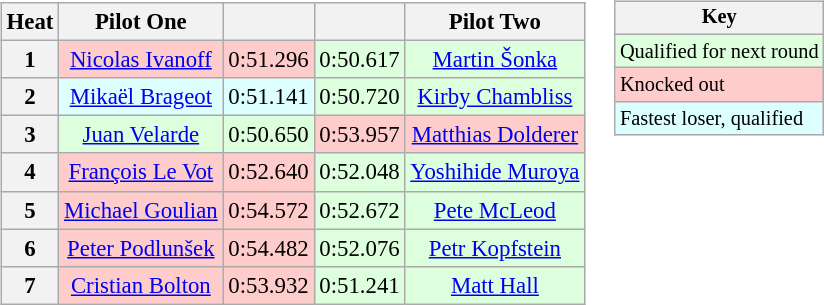<table>
<tr>
<td><br><table class="wikitable" style="font-size:95%; text-align:center">
<tr>
<th>Heat</th>
<th>Pilot One</th>
<th></th>
<th></th>
<th>Pilot Two</th>
</tr>
<tr>
<th>1</th>
<td style="background:#ffcccc;"> <a href='#'>Nicolas Ivanoff</a></td>
<td style="background:#ffcccc;">0:51.296</td>
<td style="background:#ddffdd;">0:50.617</td>
<td style="background:#ddffdd;"> <a href='#'>Martin Šonka</a></td>
</tr>
<tr>
<th>2</th>
<td style="background:#ddffff;"> <a href='#'>Mikaël Brageot</a></td>
<td style="background:#ddffff;">0:51.141</td>
<td style="background:#ddffdd;">0:50.720</td>
<td style="background:#ddffdd;"> <a href='#'>Kirby Chambliss</a></td>
</tr>
<tr>
<th>3</th>
<td style="background:#ddffdd;"> <a href='#'>Juan Velarde</a></td>
<td style="background:#ddffdd;">0:50.650</td>
<td style="background:#ffcccc;">0:53.957 </td>
<td style="background:#ffcccc;"> <a href='#'>Matthias Dolderer</a></td>
</tr>
<tr>
<th>4</th>
<td style="background:#ffcccc;"> <a href='#'>François Le Vot</a></td>
<td style="background:#ffcccc;">0:52.640</td>
<td style="background:#ddffdd;">0:52.048</td>
<td style="background:#ddffdd;"> <a href='#'>Yoshihide Muroya</a></td>
</tr>
<tr>
<th>5</th>
<td style="background:#ffcccc;"> <a href='#'>Michael Goulian</a></td>
<td style="background:#ffcccc;">0:54.572 </td>
<td style="background:#ddffdd;">0:52.672 </td>
<td style="background:#ddffdd;"> <a href='#'>Pete McLeod</a></td>
</tr>
<tr>
<th>6</th>
<td style="background:#ffcccc;"> <a href='#'>Peter Podlunšek</a></td>
<td style="background:#ffcccc;">0:54.482</td>
<td style="background:#ddffdd;">0:52.076</td>
<td style="background:#ddffdd;"> <a href='#'>Petr Kopfstein</a></td>
</tr>
<tr>
<th>7</th>
<td style="background:#ffcccc;"> <a href='#'>Cristian Bolton</a></td>
<td style="background:#ffcccc;">0:53.932</td>
<td style="background:#ddffdd;">0:51.241</td>
<td style="background:#ddffdd;"> <a href='#'>Matt Hall</a></td>
</tr>
</table>
</td>
<td valign="top"><br><table class="wikitable" style="font-size: 85%;">
<tr>
<th colspan=2>Key</th>
</tr>
<tr style="background:#ddffdd;">
<td>Qualified for next round</td>
</tr>
<tr style="background:#ffcccc;">
<td>Knocked out</td>
</tr>
<tr style="background:#ddffff;">
<td>Fastest loser, qualified</td>
</tr>
</table>
</td>
</tr>
</table>
